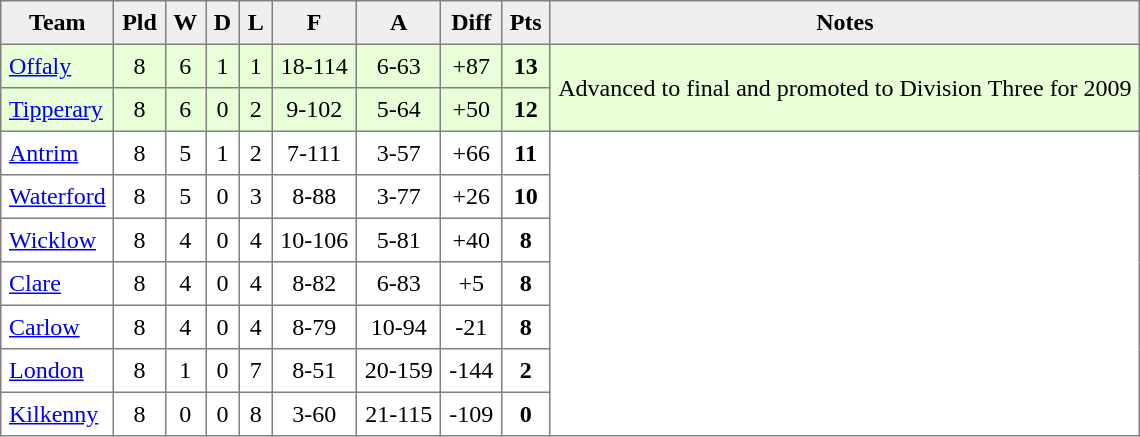<table style=border-collapse:collapse border=1 cellspacing=0 cellpadding=5>
<tr align=center bgcolor=#efefef>
<th>Team</th>
<th>Pld</th>
<th>W</th>
<th>D</th>
<th>L</th>
<th>F</th>
<th>A</th>
<th>Diff</th>
<th>Pts</th>
<th>Notes</th>
</tr>
<tr align=center style="background:#E8FFD8;">
<td style="text-align:left;"><a href='#'>Offaly</a></td>
<td>8</td>
<td>6</td>
<td>1</td>
<td>1</td>
<td>18-114</td>
<td>6-63</td>
<td>+87</td>
<td><strong>13</strong></td>
<td rowspan=2>Advanced to final and promoted to Division Three for 2009</td>
</tr>
<tr align=center style="background:#E8FFD8;">
<td style="text-align:left;"><a href='#'>Tipperary</a></td>
<td>8</td>
<td>6</td>
<td>0</td>
<td>2</td>
<td>9-102</td>
<td>5-64</td>
<td>+50</td>
<td><strong>12</strong></td>
</tr>
<tr align=center style="background:#FFFFFF;">
<td style="text-align:left;"><a href='#'>Antrim</a></td>
<td>8</td>
<td>5</td>
<td>1</td>
<td>2</td>
<td>7-111</td>
<td>3-57</td>
<td>+66</td>
<td><strong>11</strong></td>
</tr>
<tr align=center style="background:#FFFFFF;">
<td style="text-align:left;"><a href='#'>Waterford</a></td>
<td>8</td>
<td>5</td>
<td>0</td>
<td>3</td>
<td>8-88</td>
<td>3-77</td>
<td>+26</td>
<td><strong>10</strong></td>
</tr>
<tr align=center style="background:#FFFFFF;">
<td style="text-align:left;"><a href='#'>Wicklow</a></td>
<td>8</td>
<td>4</td>
<td>0</td>
<td>4</td>
<td>10-106</td>
<td>5-81</td>
<td>+40</td>
<td><strong>8</strong></td>
</tr>
<tr align=center style="background:#FFFFFF;">
<td style="text-align:left;"><a href='#'>Clare</a></td>
<td>8</td>
<td>4</td>
<td>0</td>
<td>4</td>
<td>8-82</td>
<td>6-83</td>
<td>+5</td>
<td><strong>8</strong></td>
</tr>
<tr align=center style="background:#FFFFFF;">
<td style="text-align:left;"><a href='#'>Carlow</a></td>
<td>8</td>
<td>4</td>
<td>0</td>
<td>4</td>
<td>8-79</td>
<td>10-94</td>
<td>-21</td>
<td><strong>8</strong></td>
</tr>
<tr align=center style="background:#FFFFFF;">
<td style="text-align:left;"><a href='#'>London</a></td>
<td>8</td>
<td>1</td>
<td>0</td>
<td>7</td>
<td>8-51</td>
<td>20-159</td>
<td>-144</td>
<td><strong>2</strong></td>
</tr>
<tr align=center style="background:#FFFFFF;">
<td style="text-align:left;"><a href='#'>Kilkenny</a></td>
<td>8</td>
<td>0</td>
<td>0</td>
<td>8</td>
<td>3-60</td>
<td>21-115</td>
<td>-109</td>
<td><strong>0</strong></td>
</tr>
</table>
